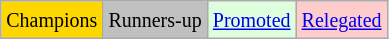<table class="wikitable">
<tr>
<td bgcolor=gold><small>Champions</small></td>
<td bgcolor=silver><small>Runners-up</small></td>
<td bgcolor="#DDFFDD"><small><a href='#'>Promoted</a></small></td>
<td bgcolor= "#FFCCCC"><small><a href='#'>Relegated</a></small></td>
</tr>
</table>
